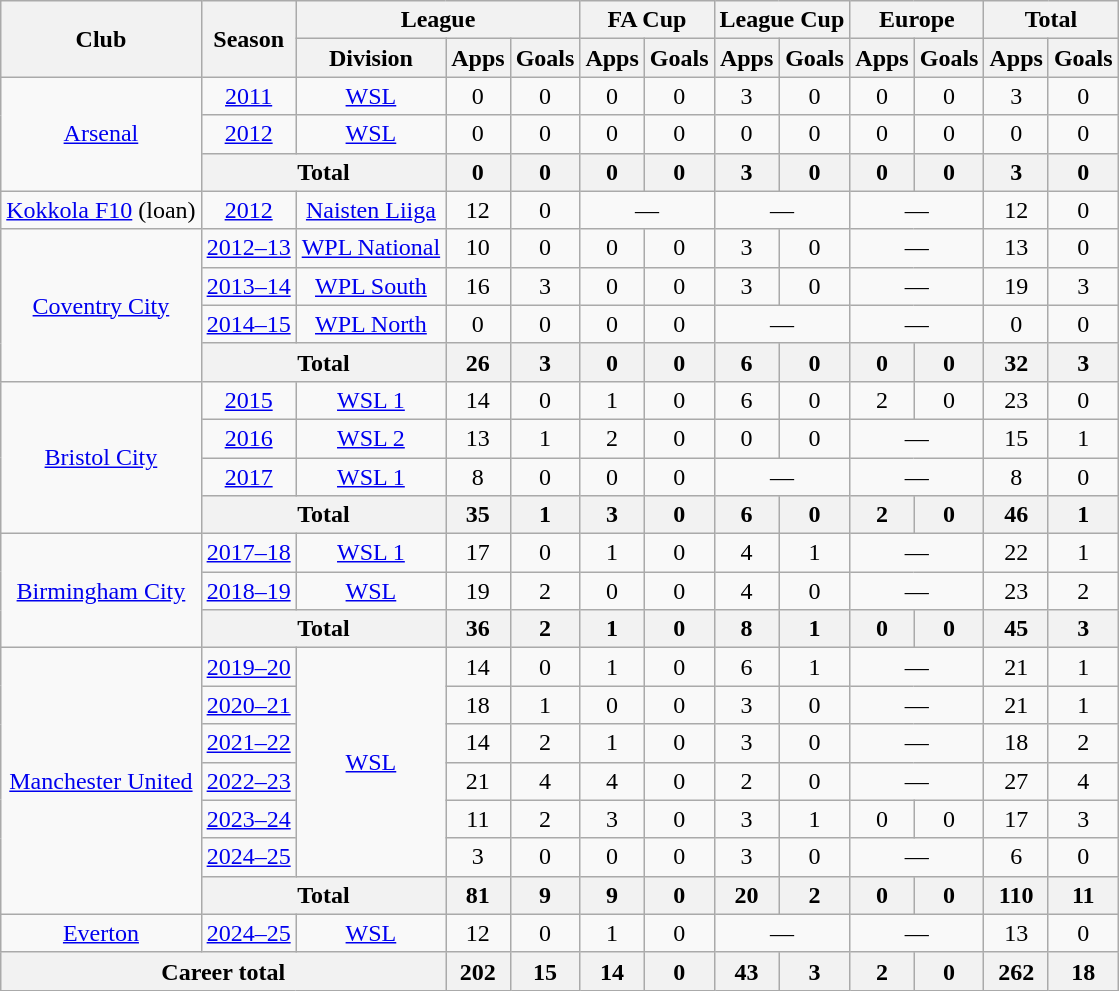<table class="wikitable" style="text-align:center">
<tr>
<th rowspan="2">Club</th>
<th rowspan="2">Season</th>
<th colspan="3">League</th>
<th colspan="2">FA Cup</th>
<th colspan="2">League Cup</th>
<th colspan="2">Europe</th>
<th colspan="2">Total</th>
</tr>
<tr>
<th>Division</th>
<th>Apps</th>
<th>Goals</th>
<th>Apps</th>
<th>Goals</th>
<th>Apps</th>
<th>Goals</th>
<th>Apps</th>
<th>Goals</th>
<th>Apps</th>
<th>Goals</th>
</tr>
<tr>
<td rowspan="3"><a href='#'>Arsenal</a></td>
<td><a href='#'>2011</a></td>
<td><a href='#'>WSL</a></td>
<td>0</td>
<td>0</td>
<td>0</td>
<td>0</td>
<td>3</td>
<td>0</td>
<td>0</td>
<td>0</td>
<td>3</td>
<td>0</td>
</tr>
<tr>
<td><a href='#'>2012</a></td>
<td><a href='#'>WSL</a></td>
<td>0</td>
<td>0</td>
<td>0</td>
<td>0</td>
<td>0</td>
<td>0</td>
<td>0</td>
<td>0</td>
<td>0</td>
<td>0</td>
</tr>
<tr>
<th colspan="2">Total</th>
<th>0</th>
<th>0</th>
<th>0</th>
<th>0</th>
<th>3</th>
<th>0</th>
<th>0</th>
<th>0</th>
<th>3</th>
<th>0</th>
</tr>
<tr>
<td><a href='#'>Kokkola F10</a> (loan)</td>
<td><a href='#'>2012</a></td>
<td><a href='#'>Naisten Liiga</a></td>
<td>12</td>
<td>0</td>
<td colspan="2">—</td>
<td colspan="2">—</td>
<td colspan="2">—</td>
<td>12</td>
<td>0</td>
</tr>
<tr>
<td rowspan="4"><a href='#'>Coventry City</a></td>
<td><a href='#'>2012–13</a></td>
<td><a href='#'>WPL National</a></td>
<td>10</td>
<td>0</td>
<td>0</td>
<td>0</td>
<td>3</td>
<td>0</td>
<td colspan="2">—</td>
<td>13</td>
<td>0</td>
</tr>
<tr>
<td><a href='#'>2013–14</a></td>
<td><a href='#'>WPL South</a></td>
<td>16</td>
<td>3</td>
<td>0</td>
<td>0</td>
<td>3</td>
<td>0</td>
<td colspan="2">—</td>
<td>19</td>
<td>3</td>
</tr>
<tr>
<td><a href='#'>2014–15</a></td>
<td><a href='#'>WPL North</a></td>
<td>0</td>
<td>0</td>
<td>0</td>
<td>0</td>
<td colspan="2">—</td>
<td colspan="2">—</td>
<td>0</td>
<td>0</td>
</tr>
<tr>
<th colspan="2">Total</th>
<th>26</th>
<th>3</th>
<th>0</th>
<th>0</th>
<th>6</th>
<th>0</th>
<th>0</th>
<th>0</th>
<th>32</th>
<th>3</th>
</tr>
<tr>
<td rowspan="4"><a href='#'>Bristol City</a></td>
<td><a href='#'>2015</a></td>
<td><a href='#'>WSL 1</a></td>
<td>14</td>
<td>0</td>
<td>1</td>
<td>0</td>
<td>6</td>
<td>0</td>
<td>2</td>
<td>0</td>
<td>23</td>
<td>0</td>
</tr>
<tr>
<td><a href='#'>2016</a></td>
<td><a href='#'>WSL 2</a></td>
<td>13</td>
<td>1</td>
<td>2</td>
<td>0</td>
<td>0</td>
<td>0</td>
<td colspan="2">—</td>
<td>15</td>
<td>1</td>
</tr>
<tr>
<td><a href='#'>2017</a></td>
<td><a href='#'>WSL 1</a></td>
<td>8</td>
<td>0</td>
<td>0</td>
<td>0</td>
<td colspan="2">—</td>
<td colspan="2">—</td>
<td>8</td>
<td>0</td>
</tr>
<tr>
<th colspan="2">Total</th>
<th>35</th>
<th>1</th>
<th>3</th>
<th>0</th>
<th>6</th>
<th>0</th>
<th>2</th>
<th>0</th>
<th>46</th>
<th>1</th>
</tr>
<tr>
<td rowspan="3"><a href='#'>Birmingham City</a></td>
<td><a href='#'>2017–18</a></td>
<td><a href='#'>WSL 1</a></td>
<td>17</td>
<td>0</td>
<td>1</td>
<td>0</td>
<td>4</td>
<td>1</td>
<td colspan="2">—</td>
<td>22</td>
<td>1</td>
</tr>
<tr>
<td><a href='#'>2018–19</a></td>
<td><a href='#'>WSL</a></td>
<td>19</td>
<td>2</td>
<td>0</td>
<td>0</td>
<td>4</td>
<td>0</td>
<td colspan="2">—</td>
<td>23</td>
<td>2</td>
</tr>
<tr>
<th colspan="2">Total</th>
<th>36</th>
<th>2</th>
<th>1</th>
<th>0</th>
<th>8</th>
<th>1</th>
<th>0</th>
<th>0</th>
<th>45</th>
<th>3</th>
</tr>
<tr>
<td rowspan="7"><a href='#'>Manchester United</a></td>
<td><a href='#'>2019–20</a></td>
<td rowspan="6"><a href='#'>WSL</a></td>
<td>14</td>
<td>0</td>
<td>1</td>
<td>0</td>
<td>6</td>
<td>1</td>
<td colspan="2">—</td>
<td>21</td>
<td>1</td>
</tr>
<tr>
<td><a href='#'>2020–21</a></td>
<td>18</td>
<td>1</td>
<td>0</td>
<td>0</td>
<td>3</td>
<td>0</td>
<td colspan="2">—</td>
<td>21</td>
<td>1</td>
</tr>
<tr>
<td><a href='#'>2021–22</a></td>
<td>14</td>
<td>2</td>
<td>1</td>
<td>0</td>
<td>3</td>
<td>0</td>
<td colspan="2">—</td>
<td>18</td>
<td>2</td>
</tr>
<tr>
<td><a href='#'>2022–23</a></td>
<td>21</td>
<td>4</td>
<td>4</td>
<td>0</td>
<td>2</td>
<td>0</td>
<td colspan="2">—</td>
<td>27</td>
<td>4</td>
</tr>
<tr>
<td><a href='#'>2023–24</a></td>
<td>11</td>
<td>2</td>
<td>3</td>
<td>0</td>
<td>3</td>
<td>1</td>
<td>0</td>
<td>0</td>
<td>17</td>
<td>3</td>
</tr>
<tr>
<td><a href='#'>2024–25</a></td>
<td>3</td>
<td>0</td>
<td>0</td>
<td>0</td>
<td>3</td>
<td>0</td>
<td colspan="2">—</td>
<td>6</td>
<td>0</td>
</tr>
<tr>
<th colspan="2">Total</th>
<th>81</th>
<th>9</th>
<th>9</th>
<th>0</th>
<th>20</th>
<th>2</th>
<th>0</th>
<th>0</th>
<th>110</th>
<th>11</th>
</tr>
<tr>
<td><a href='#'>Everton</a></td>
<td><a href='#'>2024–25</a></td>
<td><a href='#'>WSL</a></td>
<td>12</td>
<td>0</td>
<td>1</td>
<td>0</td>
<td colspan="2">—</td>
<td colspan="2">—</td>
<td>13</td>
<td>0</td>
</tr>
<tr>
<th colspan="3">Career total</th>
<th>202</th>
<th>15</th>
<th>14</th>
<th>0</th>
<th>43</th>
<th>3</th>
<th>2</th>
<th>0</th>
<th>262</th>
<th>18</th>
</tr>
</table>
